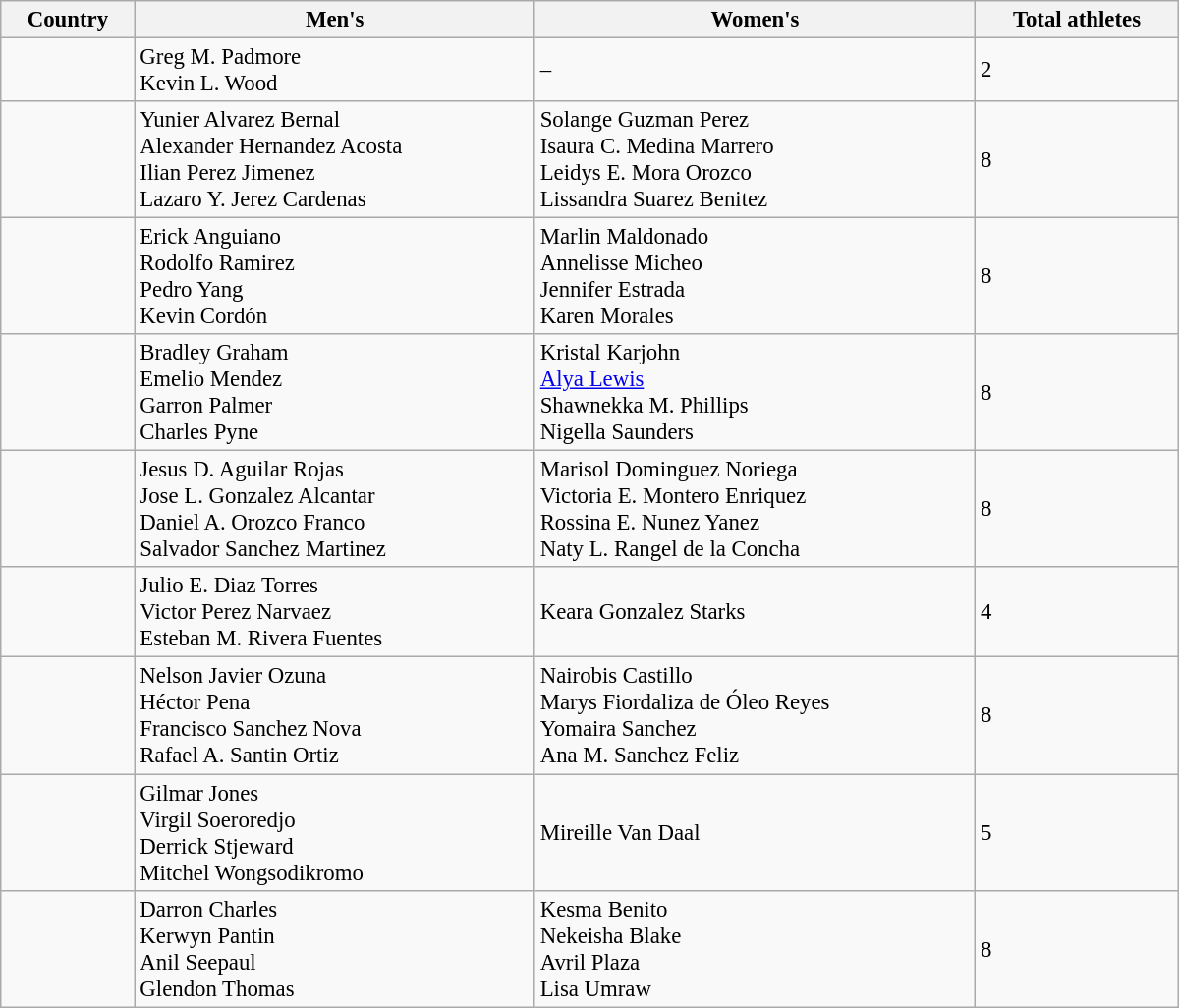<table class="wikitable"  style="width:800px; font-size:95%;">
<tr>
<th align="left">Country</th>
<th align="left">Men's</th>
<th align="left">Women's</th>
<th align="center">Total athletes</th>
</tr>
<tr>
<td></td>
<td>Greg M. Padmore<br>Kevin L. Wood</td>
<td>–</td>
<td>2</td>
</tr>
<tr>
<td></td>
<td>Yunier Alvarez Bernal<br>Alexander Hernandez Acosta<br>Ilian Perez Jimenez<br>Lazaro Y. Jerez Cardenas</td>
<td>Solange Guzman Perez<br>Isaura C. Medina Marrero<br>Leidys E. Mora Orozco<br>Lissandra Suarez Benitez</td>
<td>8</td>
</tr>
<tr>
<td></td>
<td>Erick Anguiano<br>Rodolfo Ramirez<br>Pedro Yang<br>Kevin Cordón</td>
<td>Marlin Maldonado<br>Annelisse Micheo<br>Jennifer Estrada<br>Karen Morales</td>
<td>8</td>
</tr>
<tr>
<td></td>
<td>Bradley Graham<br>Emelio Mendez<br>Garron Palmer<br>Charles Pyne</td>
<td>Kristal Karjohn<br><a href='#'>Alya Lewis</a><br>Shawnekka M. Phillips<br>Nigella Saunders</td>
<td>8</td>
</tr>
<tr>
<td></td>
<td>Jesus D. Aguilar Rojas<br>Jose L. Gonzalez Alcantar<br>Daniel A. Orozco Franco<br>Salvador Sanchez Martinez</td>
<td>Marisol Dominguez Noriega<br>Victoria E. Montero Enriquez<br>Rossina E. Nunez Yanez<br>Naty L. Rangel de la Concha</td>
<td>8</td>
</tr>
<tr>
<td></td>
<td>Julio E. Diaz Torres<br>Victor Perez Narvaez<br>Esteban M. Rivera Fuentes</td>
<td>Keara Gonzalez Starks</td>
<td>4</td>
</tr>
<tr>
<td></td>
<td>Nelson Javier Ozuna<br>Héctor Pena<br>Francisco Sanchez Nova<br>Rafael A. Santin Ortiz</td>
<td>Nairobis Castillo<br>Marys Fiordaliza de Óleo Reyes<br>Yomaira Sanchez<br>Ana M. Sanchez Feliz</td>
<td>8</td>
</tr>
<tr>
<td></td>
<td>Gilmar Jones<br>Virgil Soeroredjo<br>Derrick Stjeward<br>Mitchel Wongsodikromo</td>
<td>Mireille Van Daal</td>
<td>5</td>
</tr>
<tr>
<td></td>
<td>Darron Charles<br>Kerwyn Pantin<br>Anil Seepaul<br>Glendon Thomas</td>
<td>Kesma Benito<br>Nekeisha Blake<br>Avril Plaza<br>Lisa Umraw</td>
<td>8</td>
</tr>
</table>
